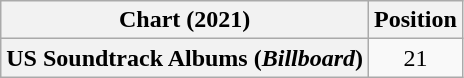<table class="wikitable plainrowheaders" style="text-align:center">
<tr>
<th scope="col">Chart (2021)</th>
<th scope="col">Position</th>
</tr>
<tr>
<th scope="row">US Soundtrack Albums (<em>Billboard</em>)</th>
<td>21</td>
</tr>
</table>
